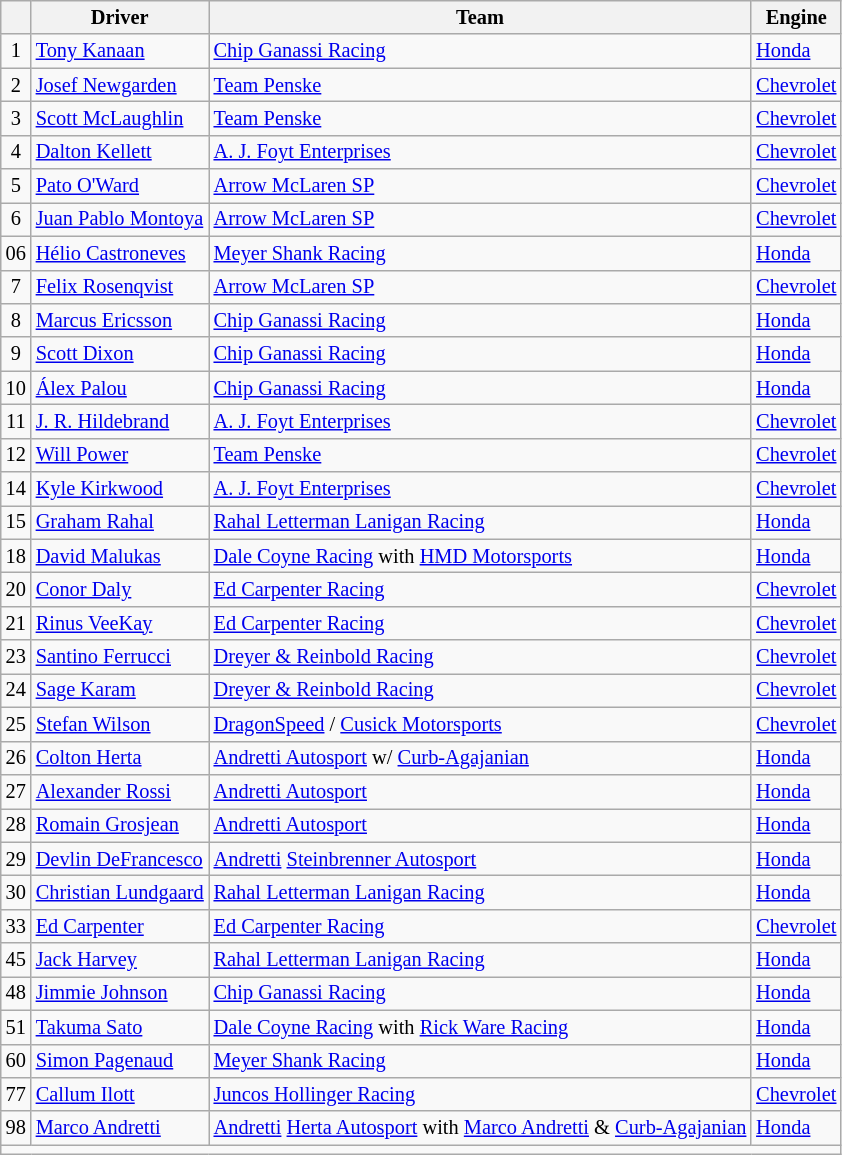<table class="wikitable sortable" style="font-size: 85%;">
<tr>
<th align=center></th>
<th>Driver</th>
<th>Team</th>
<th>Engine</th>
</tr>
<tr>
<td align="center">1</td>
<td> <a href='#'>Tony Kanaan</a> </td>
<td><a href='#'>Chip Ganassi Racing</a></td>
<td><a href='#'>Honda</a></td>
</tr>
<tr>
<td align="center">2</td>
<td> <a href='#'>Josef Newgarden</a></td>
<td><a href='#'>Team Penske</a></td>
<td><a href='#'>Chevrolet</a></td>
</tr>
<tr>
<td align="center">3</td>
<td> <a href='#'>Scott McLaughlin</a></td>
<td><a href='#'>Team Penske</a></td>
<td><a href='#'>Chevrolet</a></td>
</tr>
<tr>
<td align="center">4</td>
<td> <a href='#'>Dalton Kellett</a></td>
<td><a href='#'>A. J. Foyt Enterprises</a></td>
<td><a href='#'>Chevrolet</a></td>
</tr>
<tr>
<td align="center">5</td>
<td> <a href='#'>Pato O'Ward</a></td>
<td><a href='#'>Arrow McLaren SP</a></td>
<td><a href='#'>Chevrolet</a></td>
</tr>
<tr>
<td align="center">6</td>
<td> <a href='#'>Juan Pablo Montoya</a> </td>
<td><a href='#'>Arrow McLaren SP</a></td>
<td><a href='#'>Chevrolet</a></td>
</tr>
<tr>
<td align="center">06</td>
<td> <a href='#'>Hélio Castroneves</a> </td>
<td><a href='#'>Meyer Shank Racing</a></td>
<td><a href='#'>Honda</a></td>
</tr>
<tr>
<td align="center">7</td>
<td> <a href='#'>Felix Rosenqvist</a></td>
<td><a href='#'>Arrow McLaren SP</a></td>
<td><a href='#'>Chevrolet</a></td>
</tr>
<tr>
<td align="center">8</td>
<td> <a href='#'>Marcus Ericsson</a></td>
<td><a href='#'>Chip Ganassi Racing</a></td>
<td><a href='#'>Honda</a></td>
</tr>
<tr>
<td align="center">9</td>
<td> <a href='#'>Scott Dixon</a> </td>
<td><a href='#'>Chip Ganassi Racing</a></td>
<td><a href='#'>Honda</a></td>
</tr>
<tr>
<td align="center">10</td>
<td> <a href='#'>Álex Palou</a></td>
<td><a href='#'>Chip Ganassi Racing</a></td>
<td><a href='#'>Honda</a></td>
</tr>
<tr>
<td align="center">11</td>
<td> <a href='#'>J. R. Hildebrand</a></td>
<td><a href='#'>A. J. Foyt Enterprises</a></td>
<td><a href='#'>Chevrolet</a></td>
</tr>
<tr>
<td align="center">12</td>
<td> <a href='#'>Will Power</a> </td>
<td><a href='#'>Team Penske</a></td>
<td><a href='#'>Chevrolet</a></td>
</tr>
<tr>
<td align="center">14</td>
<td> <a href='#'>Kyle Kirkwood</a> </td>
<td><a href='#'>A. J. Foyt Enterprises</a></td>
<td><a href='#'>Chevrolet</a></td>
</tr>
<tr>
<td align="center">15</td>
<td> <a href='#'>Graham Rahal</a></td>
<td><a href='#'>Rahal Letterman Lanigan Racing</a></td>
<td><a href='#'>Honda</a></td>
</tr>
<tr>
<td align="center">18</td>
<td> <a href='#'>David Malukas</a> </td>
<td><a href='#'>Dale Coyne Racing</a> with <a href='#'>HMD Motorsports</a></td>
<td><a href='#'>Honda</a></td>
</tr>
<tr>
<td align="center">20</td>
<td> <a href='#'>Conor Daly</a></td>
<td><a href='#'>Ed Carpenter Racing</a></td>
<td><a href='#'>Chevrolet</a></td>
</tr>
<tr>
<td align="center">21</td>
<td> <a href='#'>Rinus VeeKay</a></td>
<td><a href='#'>Ed Carpenter Racing</a></td>
<td><a href='#'>Chevrolet</a></td>
</tr>
<tr>
<td align="center">23</td>
<td> <a href='#'>Santino Ferrucci</a></td>
<td><a href='#'>Dreyer & Reinbold Racing</a></td>
<td><a href='#'>Chevrolet</a></td>
</tr>
<tr>
<td align="center">24</td>
<td> <a href='#'>Sage Karam</a></td>
<td><a href='#'>Dreyer & Reinbold Racing</a></td>
<td><a href='#'>Chevrolet</a></td>
</tr>
<tr>
<td align="center">25</td>
<td> <a href='#'>Stefan Wilson</a></td>
<td><a href='#'>DragonSpeed</a> / <a href='#'>Cusick Motorsports</a></td>
<td><a href='#'>Chevrolet</a></td>
</tr>
<tr>
<td align="center">26</td>
<td> <a href='#'>Colton Herta</a></td>
<td><a href='#'>Andretti Autosport</a> w/ <a href='#'>Curb-Agajanian</a></td>
<td><a href='#'>Honda</a></td>
</tr>
<tr>
<td align="center">27</td>
<td> <a href='#'>Alexander Rossi</a> </td>
<td><a href='#'>Andretti Autosport</a></td>
<td><a href='#'>Honda</a></td>
</tr>
<tr>
<td align="center">28</td>
<td> <a href='#'>Romain Grosjean</a> </td>
<td><a href='#'>Andretti Autosport</a></td>
<td><a href='#'>Honda</a></td>
</tr>
<tr>
<td align="center">29</td>
<td> <a href='#'>Devlin DeFrancesco</a> </td>
<td><a href='#'>Andretti</a> <a href='#'>Steinbrenner Autosport</a></td>
<td><a href='#'>Honda</a></td>
</tr>
<tr>
<td align="center">30</td>
<td> <a href='#'>Christian Lundgaard</a> </td>
<td><a href='#'>Rahal Letterman Lanigan Racing</a></td>
<td><a href='#'>Honda</a></td>
</tr>
<tr>
<td align="center">33</td>
<td> <a href='#'>Ed Carpenter</a></td>
<td><a href='#'>Ed Carpenter Racing</a></td>
<td><a href='#'>Chevrolet</a></td>
</tr>
<tr>
<td align="center">45</td>
<td> <a href='#'>Jack Harvey</a></td>
<td><a href='#'>Rahal Letterman Lanigan Racing</a></td>
<td><a href='#'>Honda</a></td>
</tr>
<tr>
<td align="center">48</td>
<td> <a href='#'>Jimmie Johnson</a> </td>
<td><a href='#'>Chip Ganassi Racing</a></td>
<td><a href='#'>Honda</a></td>
</tr>
<tr>
<td align="center">51</td>
<td> <a href='#'>Takuma Sato</a> </td>
<td><a href='#'>Dale Coyne Racing</a> with <a href='#'>Rick Ware Racing</a></td>
<td><a href='#'>Honda</a></td>
</tr>
<tr>
<td align="center">60</td>
<td> <a href='#'>Simon Pagenaud</a> </td>
<td><a href='#'>Meyer Shank Racing</a></td>
<td><a href='#'>Honda</a></td>
</tr>
<tr>
<td align="center">77</td>
<td> <a href='#'>Callum Ilott</a> </td>
<td><a href='#'>Juncos Hollinger Racing</a></td>
<td><a href='#'>Chevrolet</a></td>
</tr>
<tr>
<td align="center">98</td>
<td> <a href='#'>Marco Andretti</a></td>
<td><a href='#'>Andretti</a> <a href='#'>Herta Autosport</a> with <a href='#'>Marco Andretti</a> & <a href='#'>Curb-Agajanian</a></td>
<td><a href='#'>Honda</a></td>
</tr>
<tr>
<td align="center" colspan="4"></td>
</tr>
</table>
